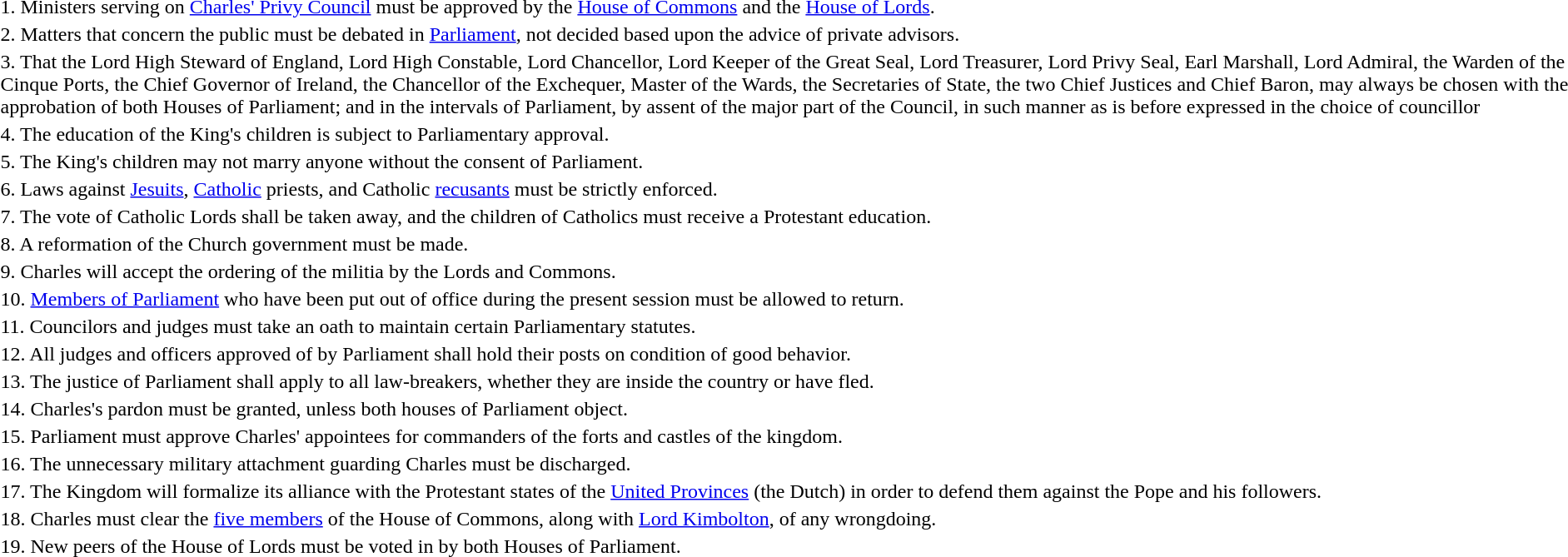<table>
<tr>
<td>1.	Ministers serving on <a href='#'>Charles' Privy Council</a> must be approved by the <a href='#'>House of Commons</a> and the <a href='#'>House of Lords</a>.</td>
</tr>
<tr>
<td>2.	Matters that concern the public must be debated in <a href='#'>Parliament</a>, not decided based upon the advice of private advisors.</td>
</tr>
<tr>
<td>3. That the Lord High Steward of England, Lord High Constable, Lord Chancellor, Lord Keeper of the Great Seal, Lord Treasurer, Lord Privy Seal, Earl Marshall, Lord Admiral, the Warden of the Cinque Ports, the Chief Governor of Ireland, the Chancellor of the Exchequer, Master of the Wards, the Secretaries of State, the two Chief Justices and Chief Baron, may always be chosen with the approbation of both Houses of Parliament; and in the intervals of Parliament, by assent of the major part of the Council, in such manner as is before expressed in the choice of councillor</td>
</tr>
<tr>
<td>4.	The education of the King's children is subject to Parliamentary approval.</td>
</tr>
<tr>
<td>5.	The King's children may not marry anyone without the consent of Parliament.</td>
</tr>
<tr>
<td>6.	Laws against <a href='#'>Jesuits</a>, <a href='#'>Catholic</a> priests, and Catholic <a href='#'>recusants</a> must be strictly enforced.</td>
</tr>
<tr>
<td>7.	The vote of Catholic Lords shall be taken away, and the children of Catholics must receive a Protestant education.</td>
</tr>
<tr>
<td>8.	A reformation of the Church government must be made.</td>
</tr>
<tr>
<td>9.	Charles will accept the ordering of the militia by the Lords and Commons.</td>
</tr>
<tr>
<td>10.	<a href='#'>Members of Parliament</a> who have been put out of office during the present session must be allowed to return.</td>
</tr>
<tr>
<td>11.	Councilors and judges must take an oath to maintain certain Parliamentary statutes.</td>
</tr>
<tr>
<td>12.	All judges and officers approved of by Parliament shall hold their posts on condition of good behavior.</td>
</tr>
<tr>
<td>13.	The justice of Parliament shall apply to all law-breakers, whether they are inside the country or have fled.</td>
</tr>
<tr>
<td>14.	Charles's pardon must be granted, unless both houses of Parliament object.</td>
</tr>
<tr>
<td>15.	Parliament must approve Charles' appointees for commanders of the forts and castles of the kingdom.</td>
</tr>
<tr>
<td>16.	The unnecessary military attachment guarding Charles must be discharged.</td>
</tr>
<tr>
<td>17.	The Kingdom will formalize its alliance with the Protestant states of the <a href='#'>United Provinces</a> (the Dutch) in order to defend them against the Pope and his followers.</td>
</tr>
<tr>
<td>18.	Charles must clear the <a href='#'>five members</a> of the House of Commons, along with <a href='#'>Lord Kimbolton</a>, of any wrongdoing.</td>
</tr>
<tr>
<td>19.	New peers of the House of Lords must be voted in by both Houses of Parliament.</td>
</tr>
</table>
